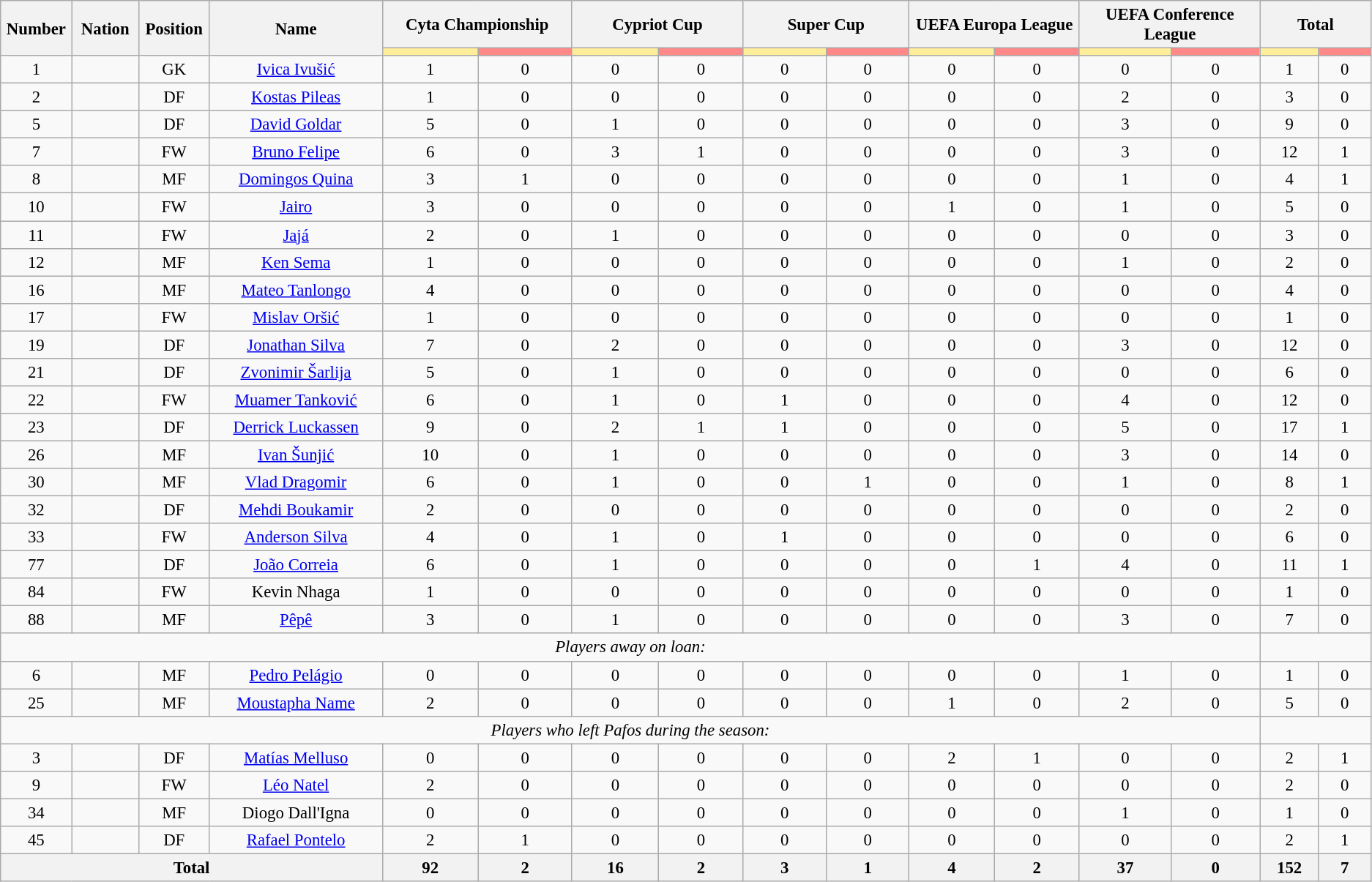<table class="wikitable" style="font-size: 95%; text-align: center;">
<tr>
<th rowspan=2 width=60>Number</th>
<th rowspan=2 width=60>Nation</th>
<th rowspan=2 width=60>Position</th>
<th rowspan=2 width=200>Name</th>
<th colspan=2>Cyta Championship</th>
<th colspan=2>Cypriot Cup</th>
<th colspan=2>Super Cup</th>
<th colspan=2>UEFA Europa League</th>
<th colspan=2>UEFA Conference League</th>
<th colspan=2>Total</th>
</tr>
<tr>
<th style="width:100px; background:#fe9;"></th>
<th style="width:100px; background:#ff8888;"></th>
<th style="width:100px; background:#fe9;"></th>
<th style="width:100px; background:#ff8888;"></th>
<th style="width:100px; background:#fe9;"></th>
<th style="width:100px; background:#ff8888;"></th>
<th style="width:100px; background:#fe9;"></th>
<th style="width:100px; background:#ff8888;"></th>
<th style="width:100px; background:#fe9;"></th>
<th style="width:100px; background:#ff8888;"></th>
<th style="width:60px; background:#fe9;"></th>
<th style="width:60px; background:#ff8888;"></th>
</tr>
<tr>
<td>1</td>
<td></td>
<td>GK</td>
<td><a href='#'>Ivica Ivušić</a></td>
<td>1</td>
<td>0</td>
<td>0</td>
<td>0</td>
<td>0</td>
<td>0</td>
<td>0</td>
<td>0</td>
<td>0</td>
<td>0</td>
<td>1</td>
<td>0</td>
</tr>
<tr>
<td>2</td>
<td></td>
<td>DF</td>
<td><a href='#'>Kostas Pileas</a></td>
<td>1</td>
<td>0</td>
<td>0</td>
<td>0</td>
<td>0</td>
<td>0</td>
<td>0</td>
<td>0</td>
<td>2</td>
<td>0</td>
<td>3</td>
<td>0</td>
</tr>
<tr>
<td>5</td>
<td></td>
<td>DF</td>
<td><a href='#'>David Goldar</a></td>
<td>5</td>
<td>0</td>
<td>1</td>
<td>0</td>
<td>0</td>
<td>0</td>
<td>0</td>
<td>0</td>
<td>3</td>
<td>0</td>
<td>9</td>
<td>0</td>
</tr>
<tr>
<td>7</td>
<td></td>
<td>FW</td>
<td><a href='#'>Bruno Felipe</a></td>
<td>6</td>
<td>0</td>
<td>3</td>
<td>1</td>
<td>0</td>
<td>0</td>
<td>0</td>
<td>0</td>
<td>3</td>
<td>0</td>
<td>12</td>
<td>1</td>
</tr>
<tr>
<td>8</td>
<td></td>
<td>MF</td>
<td><a href='#'>Domingos Quina</a></td>
<td>3</td>
<td>1</td>
<td>0</td>
<td>0</td>
<td>0</td>
<td>0</td>
<td>0</td>
<td>0</td>
<td>1</td>
<td>0</td>
<td>4</td>
<td>1</td>
</tr>
<tr>
<td>10</td>
<td></td>
<td>FW</td>
<td><a href='#'>Jairo</a></td>
<td>3</td>
<td>0</td>
<td>0</td>
<td>0</td>
<td>0</td>
<td>0</td>
<td>1</td>
<td>0</td>
<td>1</td>
<td>0</td>
<td>5</td>
<td>0</td>
</tr>
<tr>
<td>11</td>
<td></td>
<td>FW</td>
<td><a href='#'>Jajá</a></td>
<td>2</td>
<td>0</td>
<td>1</td>
<td>0</td>
<td>0</td>
<td>0</td>
<td>0</td>
<td>0</td>
<td>0</td>
<td>0</td>
<td>3</td>
<td>0</td>
</tr>
<tr>
<td>12</td>
<td></td>
<td>MF</td>
<td><a href='#'>Ken Sema</a></td>
<td>1</td>
<td>0</td>
<td>0</td>
<td>0</td>
<td>0</td>
<td>0</td>
<td>0</td>
<td>0</td>
<td>1</td>
<td>0</td>
<td>2</td>
<td>0</td>
</tr>
<tr>
<td>16</td>
<td></td>
<td>MF</td>
<td><a href='#'>Mateo Tanlongo</a></td>
<td>4</td>
<td>0</td>
<td>0</td>
<td>0</td>
<td>0</td>
<td>0</td>
<td>0</td>
<td>0</td>
<td>0</td>
<td>0</td>
<td>4</td>
<td>0</td>
</tr>
<tr>
<td>17</td>
<td></td>
<td>FW</td>
<td><a href='#'>Mislav Oršić</a></td>
<td>1</td>
<td>0</td>
<td>0</td>
<td>0</td>
<td>0</td>
<td>0</td>
<td>0</td>
<td>0</td>
<td>0</td>
<td>0</td>
<td>1</td>
<td>0</td>
</tr>
<tr>
<td>19</td>
<td></td>
<td>DF</td>
<td><a href='#'>Jonathan Silva</a></td>
<td>7</td>
<td>0</td>
<td>2</td>
<td>0</td>
<td>0</td>
<td>0</td>
<td>0</td>
<td>0</td>
<td>3</td>
<td>0</td>
<td>12</td>
<td>0</td>
</tr>
<tr>
<td>21</td>
<td></td>
<td>DF</td>
<td><a href='#'>Zvonimir Šarlija</a></td>
<td>5</td>
<td>0</td>
<td>1</td>
<td>0</td>
<td>0</td>
<td>0</td>
<td>0</td>
<td>0</td>
<td>0</td>
<td>0</td>
<td>6</td>
<td>0</td>
</tr>
<tr>
<td>22</td>
<td></td>
<td>FW</td>
<td><a href='#'>Muamer Tanković</a></td>
<td>6</td>
<td>0</td>
<td>1</td>
<td>0</td>
<td>1</td>
<td>0</td>
<td>0</td>
<td>0</td>
<td>4</td>
<td>0</td>
<td>12</td>
<td>0</td>
</tr>
<tr>
<td>23</td>
<td></td>
<td>DF</td>
<td><a href='#'>Derrick Luckassen</a></td>
<td>9</td>
<td>0</td>
<td>2</td>
<td>1</td>
<td>1</td>
<td>0</td>
<td>0</td>
<td>0</td>
<td>5</td>
<td>0</td>
<td>17</td>
<td>1</td>
</tr>
<tr>
<td>26</td>
<td></td>
<td>MF</td>
<td><a href='#'>Ivan Šunjić</a></td>
<td>10</td>
<td>0</td>
<td>1</td>
<td>0</td>
<td>0</td>
<td>0</td>
<td>0</td>
<td>0</td>
<td>3</td>
<td>0</td>
<td>14</td>
<td>0</td>
</tr>
<tr>
<td>30</td>
<td></td>
<td>MF</td>
<td><a href='#'>Vlad Dragomir</a></td>
<td>6</td>
<td>0</td>
<td>1</td>
<td>0</td>
<td>0</td>
<td>1</td>
<td>0</td>
<td>0</td>
<td>1</td>
<td>0</td>
<td>8</td>
<td>1</td>
</tr>
<tr>
<td>32</td>
<td></td>
<td>DF</td>
<td><a href='#'>Mehdi Boukamir</a></td>
<td>2</td>
<td>0</td>
<td>0</td>
<td>0</td>
<td>0</td>
<td>0</td>
<td>0</td>
<td>0</td>
<td>0</td>
<td>0</td>
<td>2</td>
<td>0</td>
</tr>
<tr>
<td>33</td>
<td></td>
<td>FW</td>
<td><a href='#'>Anderson Silva</a></td>
<td>4</td>
<td>0</td>
<td>1</td>
<td>0</td>
<td>1</td>
<td>0</td>
<td>0</td>
<td>0</td>
<td>0</td>
<td>0</td>
<td>6</td>
<td>0</td>
</tr>
<tr>
<td>77</td>
<td></td>
<td>DF</td>
<td><a href='#'>João Correia</a></td>
<td>6</td>
<td>0</td>
<td>1</td>
<td>0</td>
<td>0</td>
<td>0</td>
<td>0</td>
<td>1</td>
<td>4</td>
<td>0</td>
<td>11</td>
<td>1</td>
</tr>
<tr>
<td>84</td>
<td></td>
<td>FW</td>
<td>Kevin Nhaga</td>
<td>1</td>
<td>0</td>
<td>0</td>
<td>0</td>
<td>0</td>
<td>0</td>
<td>0</td>
<td>0</td>
<td>0</td>
<td>0</td>
<td>1</td>
<td>0</td>
</tr>
<tr>
<td>88</td>
<td></td>
<td>MF</td>
<td><a href='#'>Pêpê</a></td>
<td>3</td>
<td>0</td>
<td>1</td>
<td>0</td>
<td>0</td>
<td>0</td>
<td>0</td>
<td>0</td>
<td>3</td>
<td>0</td>
<td>7</td>
<td>0</td>
</tr>
<tr>
<td colspan="14"><em>Players away on loan:</em></td>
</tr>
<tr>
<td>6</td>
<td></td>
<td>MF</td>
<td><a href='#'>Pedro Pelágio</a></td>
<td>0</td>
<td>0</td>
<td>0</td>
<td>0</td>
<td>0</td>
<td>0</td>
<td>0</td>
<td>0</td>
<td>1</td>
<td>0</td>
<td>1</td>
<td>0</td>
</tr>
<tr>
<td>25</td>
<td></td>
<td>MF</td>
<td><a href='#'>Moustapha Name</a></td>
<td>2</td>
<td>0</td>
<td>0</td>
<td>0</td>
<td>0</td>
<td>0</td>
<td>1</td>
<td>0</td>
<td>2</td>
<td>0</td>
<td>5</td>
<td>0</td>
</tr>
<tr>
<td colspan="14"><em>Players who left Pafos during the season:</em></td>
</tr>
<tr>
<td>3</td>
<td></td>
<td>DF</td>
<td><a href='#'>Matías Melluso</a></td>
<td>0</td>
<td>0</td>
<td>0</td>
<td>0</td>
<td>0</td>
<td>0</td>
<td>2</td>
<td>1</td>
<td>0</td>
<td>0</td>
<td>2</td>
<td>1</td>
</tr>
<tr>
<td>9</td>
<td></td>
<td>FW</td>
<td><a href='#'>Léo Natel</a></td>
<td>2</td>
<td>0</td>
<td>0</td>
<td>0</td>
<td>0</td>
<td>0</td>
<td>0</td>
<td>0</td>
<td>0</td>
<td>0</td>
<td>2</td>
<td>0</td>
</tr>
<tr>
<td>34</td>
<td></td>
<td>MF</td>
<td>Diogo Dall'Igna</td>
<td>0</td>
<td>0</td>
<td>0</td>
<td>0</td>
<td>0</td>
<td>0</td>
<td>0</td>
<td>0</td>
<td>1</td>
<td>0</td>
<td>1</td>
<td>0</td>
</tr>
<tr>
<td>45</td>
<td></td>
<td>DF</td>
<td><a href='#'>Rafael Pontelo</a></td>
<td>2</td>
<td>1</td>
<td>0</td>
<td>0</td>
<td>0</td>
<td>0</td>
<td>0</td>
<td>0</td>
<td>0</td>
<td>0</td>
<td>2</td>
<td>1</td>
</tr>
<tr>
<th colspan=4>Total</th>
<th>92</th>
<th>2</th>
<th>16</th>
<th>2</th>
<th>3</th>
<th>1</th>
<th>4</th>
<th>2</th>
<th>37</th>
<th>0</th>
<th>152</th>
<th>7</th>
</tr>
</table>
